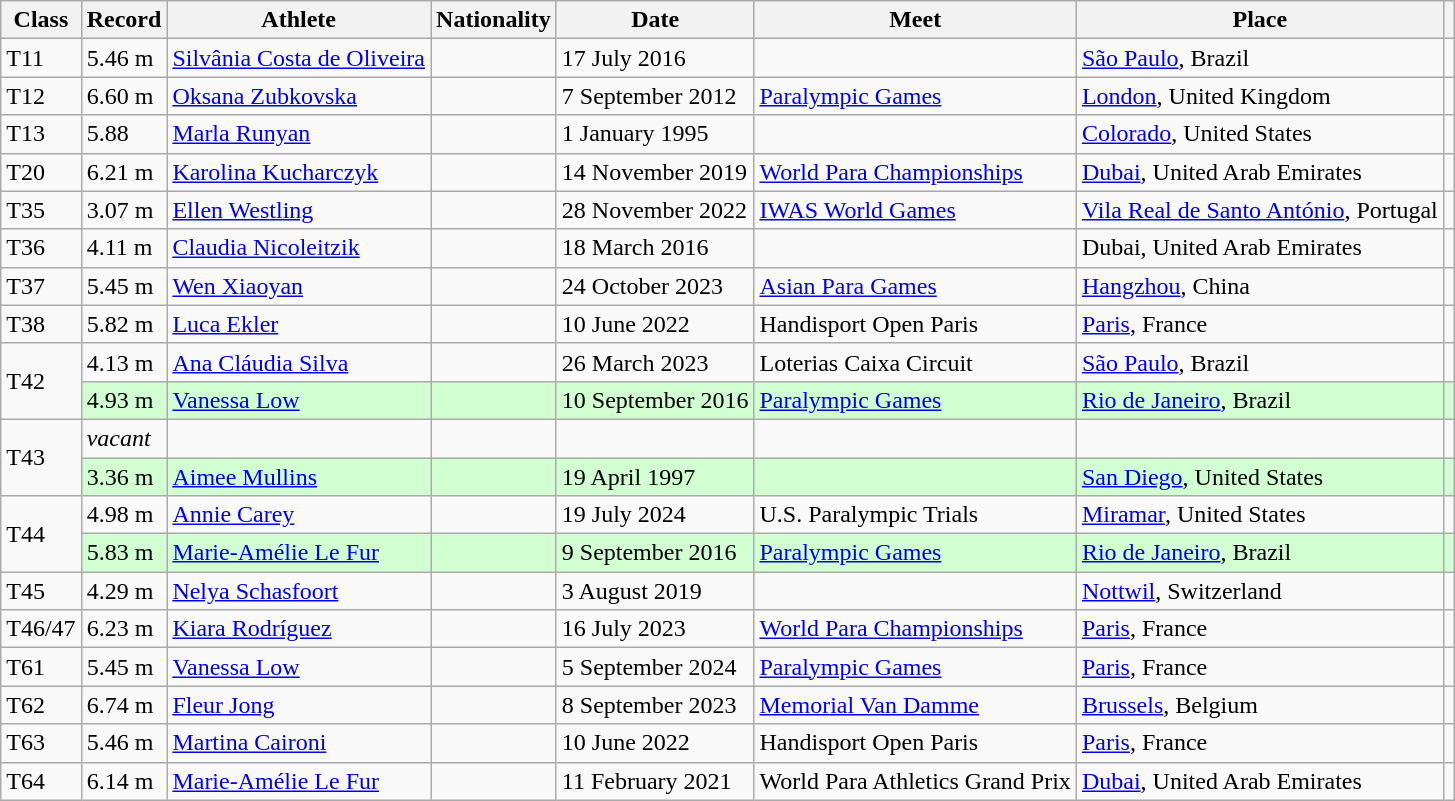<table class="wikitable">
<tr>
<th>Class</th>
<th>Record</th>
<th>Athlete</th>
<th>Nationality</th>
<th>Date</th>
<th>Meet</th>
<th>Place</th>
<th></th>
</tr>
<tr>
<td>T11</td>
<td>5.46 m<br></td>
<td><a href='#'>Silvânia Costa de Oliveira</a></td>
<td></td>
<td>17 July 2016</td>
<td></td>
<td><a href='#'>São Paulo</a>, Brazil</td>
<td></td>
</tr>
<tr>
<td>T12</td>
<td>6.60 m<br></td>
<td><a href='#'>Oksana Zubkovska</a></td>
<td></td>
<td>7 September 2012</td>
<td><a href='#'>Paralympic Games</a></td>
<td><a href='#'>London</a>, United Kingdom</td>
<td></td>
</tr>
<tr>
<td>T13</td>
<td>5.88<br></td>
<td><a href='#'>Marla Runyan</a></td>
<td></td>
<td>1 January 1995</td>
<td></td>
<td><a href='#'>Colorado</a>, United States</td>
<td></td>
</tr>
<tr>
<td>T20</td>
<td>6.21 m<br></td>
<td><a href='#'>Karolina Kucharczyk</a></td>
<td></td>
<td>14 November 2019</td>
<td><a href='#'>World Para Championships</a></td>
<td><a href='#'>Dubai</a>, United Arab Emirates</td>
<td></td>
</tr>
<tr>
<td>T35</td>
<td>3.07 m<br></td>
<td><a href='#'>Ellen Westling</a></td>
<td></td>
<td>28 November 2022</td>
<td><a href='#'>IWAS World Games</a></td>
<td><a href='#'>Vila Real de Santo António</a>, Portugal</td>
<td></td>
</tr>
<tr>
<td>T36</td>
<td>4.11 m<br></td>
<td><a href='#'>Claudia Nicoleitzik</a></td>
<td></td>
<td>18 March 2016</td>
<td></td>
<td>Dubai, United Arab Emirates</td>
<td></td>
</tr>
<tr>
<td>T37</td>
<td>5.45 m<br></td>
<td><a href='#'>Wen Xiaoyan</a></td>
<td></td>
<td>24 October 2023</td>
<td><a href='#'>Asian Para Games</a></td>
<td><a href='#'>Hangzhou</a>, China</td>
<td></td>
</tr>
<tr>
<td>T38</td>
<td>5.82 m<br></td>
<td><a href='#'>Luca Ekler</a></td>
<td></td>
<td>10 June 2022</td>
<td>Handisport Open Paris</td>
<td><a href='#'>Paris</a>, France</td>
<td></td>
</tr>
<tr>
<td rowspan=2>T42</td>
<td>4.13 m<br></td>
<td><a href='#'>Ana Cláudia Silva</a></td>
<td></td>
<td>26 March 2023</td>
<td>Loterias Caixa Circuit</td>
<td><a href='#'>São Paulo</a>, Brazil</td>
<td></td>
</tr>
<tr bgcolor=#D2FFD2>
<td>4.93 m<br></td>
<td><a href='#'>Vanessa Low</a></td>
<td></td>
<td>10 September 2016</td>
<td><a href='#'>Paralympic Games</a></td>
<td><a href='#'>Rio de Janeiro</a>, Brazil</td>
<td></td>
</tr>
<tr>
<td rowspan=2>T43</td>
<td><em>vacant</em></td>
<td></td>
<td></td>
<td></td>
<td></td>
<td></td>
<td></td>
</tr>
<tr bgcolor=#D2FFD2>
<td>3.36 m</td>
<td><a href='#'>Aimee Mullins</a></td>
<td></td>
<td>19 April 1997</td>
<td></td>
<td><a href='#'>San Diego</a>, United States</td>
<td></td>
</tr>
<tr>
<td rowspan=2>T44</td>
<td>4.98 m<br></td>
<td><a href='#'>Annie Carey</a></td>
<td></td>
<td>19 July 2024</td>
<td>U.S. Paralympic Trials</td>
<td><a href='#'>Miramar</a>, United States</td>
<td></td>
</tr>
<tr bgcolor=#D2FFD2>
<td>5.83 m<br></td>
<td><a href='#'>Marie-Amélie Le Fur</a></td>
<td></td>
<td>9 September 2016</td>
<td><a href='#'>Paralympic Games</a></td>
<td><a href='#'>Rio de Janeiro</a>, Brazil</td>
<td></td>
</tr>
<tr>
<td>T45</td>
<td>4.29 m<br></td>
<td><a href='#'>Nelya Schasfoort</a></td>
<td></td>
<td>3 August 2019</td>
<td></td>
<td><a href='#'>Nottwil</a>, Switzerland</td>
<td></td>
</tr>
<tr>
<td>T46/47</td>
<td>6.23 m<br></td>
<td><a href='#'>Kiara Rodríguez</a></td>
<td></td>
<td>16 July 2023</td>
<td><a href='#'>World Para Championships</a></td>
<td><a href='#'>Paris</a>, France</td>
<td></td>
</tr>
<tr>
<td>T61</td>
<td>5.45 m<br></td>
<td><a href='#'>Vanessa Low</a></td>
<td></td>
<td>5 September 2024</td>
<td><a href='#'>Paralympic Games</a></td>
<td><a href='#'>Paris</a>, France</td>
<td></td>
</tr>
<tr>
<td>T62</td>
<td>6.74 m<br></td>
<td><a href='#'>Fleur Jong</a></td>
<td></td>
<td>8 September 2023</td>
<td><a href='#'>Memorial Van Damme</a></td>
<td><a href='#'>Brussels</a>, Belgium</td>
<td></td>
</tr>
<tr>
<td>T63</td>
<td>5.46 m<br></td>
<td><a href='#'>Martina Caironi</a></td>
<td></td>
<td>10 June 2022</td>
<td>Handisport Open Paris</td>
<td><a href='#'>Paris</a>, France</td>
<td></td>
</tr>
<tr>
<td>T64</td>
<td>6.14 m<br></td>
<td><a href='#'>Marie-Amélie Le Fur</a></td>
<td></td>
<td>11 February 2021</td>
<td>World Para Athletics Grand Prix</td>
<td><a href='#'>Dubai</a>, United Arab Emirates</td>
<td></td>
</tr>
</table>
